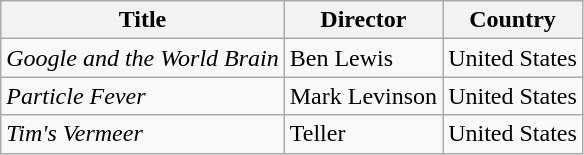<table class="wikitable">
<tr>
<th>Title</th>
<th>Director</th>
<th>Country</th>
</tr>
<tr>
<td><em>Google and the World Brain</em></td>
<td>Ben Lewis</td>
<td>United States</td>
</tr>
<tr>
<td><em>Particle Fever</em></td>
<td>Mark Levinson</td>
<td>United States</td>
</tr>
<tr>
<td><em>Tim's Vermeer</em></td>
<td>Teller</td>
<td>United States</td>
</tr>
</table>
